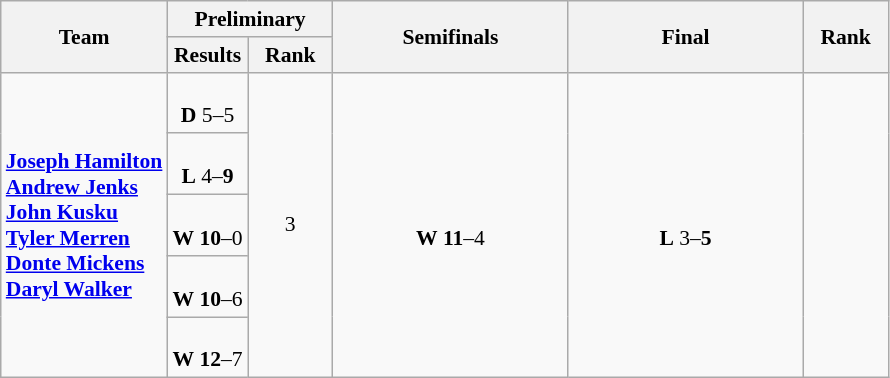<table class="wikitable" style="text-align:left; font-size:90%">
<tr>
<th rowspan=2>Team</th>
<th colspan=2>Preliminary</th>
<th rowspan=2 width=150>Semifinals</th>
<th rowspan=2 width=150>Final</th>
<th rowspan=2 width=50>Rank</th>
</tr>
<tr>
<th>Results</th>
<th width=50>Rank</th>
</tr>
<tr>
<td rowspan=5><strong><a href='#'>Joseph Hamilton</a><br><a href='#'>Andrew Jenks</a><br><a href='#'>John Kusku</a><br><a href='#'>Tyler Merren</a><br><a href='#'>Donte Mickens</a><br><a href='#'>Daryl Walker</a></strong></td>
<td align=center><br><strong>D</strong> 5–5</td>
<td rowspan=5 align=center>3</td>
<td rowspan=5 align=center><br><strong>W</strong> <strong>11</strong>–4</td>
<td rowspan=5 align=center> <br> <strong>L</strong> 3–<strong>5</strong></td>
<td rowspan=5 align=center></td>
</tr>
<tr>
<td align=center><br><strong>L</strong> 4–<strong>9</strong></td>
</tr>
<tr>
<td align=center><br><strong>W</strong> <strong>10</strong>–0</td>
</tr>
<tr>
<td align=center><br><strong>W</strong> <strong>10</strong>–6</td>
</tr>
<tr>
<td align=center><br><strong>W</strong> <strong>12</strong>–7</td>
</tr>
</table>
